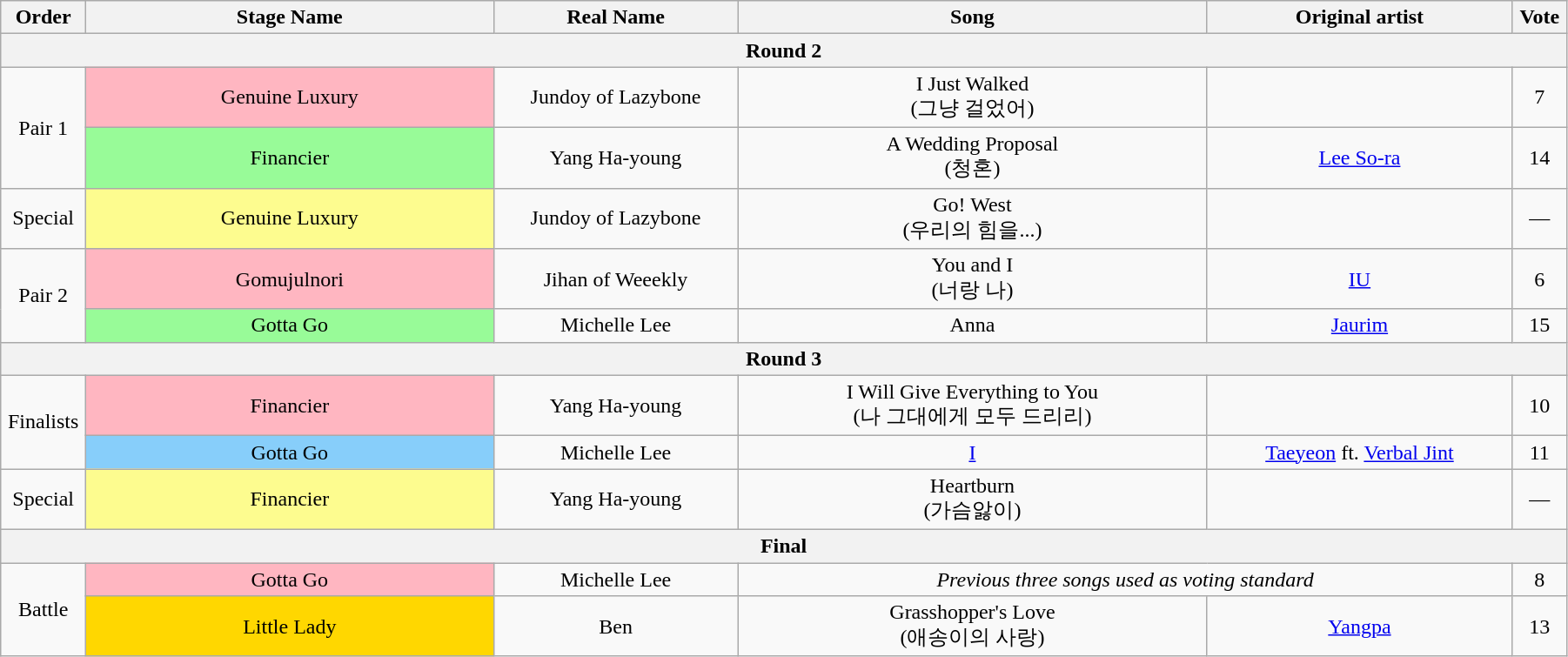<table class="wikitable" style="text-align:center; width:95%;">
<tr>
<th style="width:1%;">Order</th>
<th style="width:20%;">Stage Name</th>
<th style="width:12%;">Real Name</th>
<th style="width:23%;">Song</th>
<th style="width:15%;">Original artist</th>
<th style="width:1%;">Vote</th>
</tr>
<tr>
<th colspan=6>Round 2</th>
</tr>
<tr>
<td rowspan=2>Pair 1</td>
<td bgcolor="lightpink">Genuine Luxury</td>
<td>Jundoy of Lazybone</td>
<td>I Just Walked<br>(그냥 걸었어)</td>
<td></td>
<td>7</td>
</tr>
<tr>
<td bgcolor="palegreen">Financier</td>
<td>Yang Ha-young</td>
<td>A Wedding Proposal<br>(청혼)</td>
<td><a href='#'>Lee So-ra</a></td>
<td>14</td>
</tr>
<tr>
<td>Special</td>
<td bgcolor="#FDFC8F">Genuine Luxury</td>
<td>Jundoy of Lazybone</td>
<td>Go! West<br>(우리의 힘을...)</td>
<td></td>
<td>—</td>
</tr>
<tr>
<td rowspan=2>Pair 2</td>
<td bgcolor="lightpink">Gomujulnori</td>
<td>Jihan of Weeekly</td>
<td>You and I<br>(너랑 나)</td>
<td><a href='#'>IU</a></td>
<td>6</td>
</tr>
<tr>
<td bgcolor="palegreen">Gotta Go</td>
<td>Michelle Lee</td>
<td>Anna</td>
<td><a href='#'>Jaurim</a></td>
<td>15</td>
</tr>
<tr>
<th colspan=6>Round 3</th>
</tr>
<tr>
<td rowspan=2>Finalists</td>
<td bgcolor="lightpink">Financier</td>
<td>Yang Ha-young</td>
<td>I Will Give Everything to You<br>(나 그대에게 모두 드리리)</td>
<td></td>
<td>10</td>
</tr>
<tr>
<td bgcolor="lightskyblue">Gotta Go</td>
<td>Michelle Lee</td>
<td><a href='#'>I</a></td>
<td><a href='#'>Taeyeon</a> ft. <a href='#'>Verbal Jint</a></td>
<td>11</td>
</tr>
<tr>
<td>Special</td>
<td bgcolor="#FDFC8F">Financier</td>
<td>Yang Ha-young</td>
<td>Heartburn<br>(가슴앓이)</td>
<td></td>
<td>—</td>
</tr>
<tr>
<th colspan=6>Final</th>
</tr>
<tr>
<td rowspan=2>Battle</td>
<td bgcolor="lightpink">Gotta Go</td>
<td>Michelle Lee</td>
<td colspan=2><em>Previous three songs used as voting standard</em></td>
<td>8</td>
</tr>
<tr>
<td bgcolor="gold">Little Lady</td>
<td>Ben</td>
<td>Grasshopper's Love<br>(애송이의 사랑)</td>
<td><a href='#'>Yangpa</a></td>
<td>13</td>
</tr>
</table>
